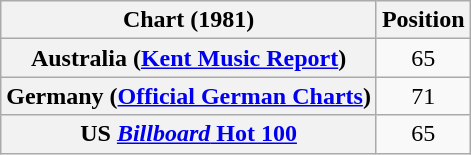<table class="wikitable sortable plainrowheaders" style="text-align:center">
<tr>
<th>Chart (1981)</th>
<th>Position</th>
</tr>
<tr>
<th scope="row">Australia (<a href='#'>Kent Music Report</a>)</th>
<td>65</td>
</tr>
<tr>
<th scope="row">Germany (<a href='#'>Official German Charts</a>)</th>
<td>71</td>
</tr>
<tr>
<th scope="row">US <a href='#'><em>Billboard</em> Hot 100</a></th>
<td>65</td>
</tr>
</table>
